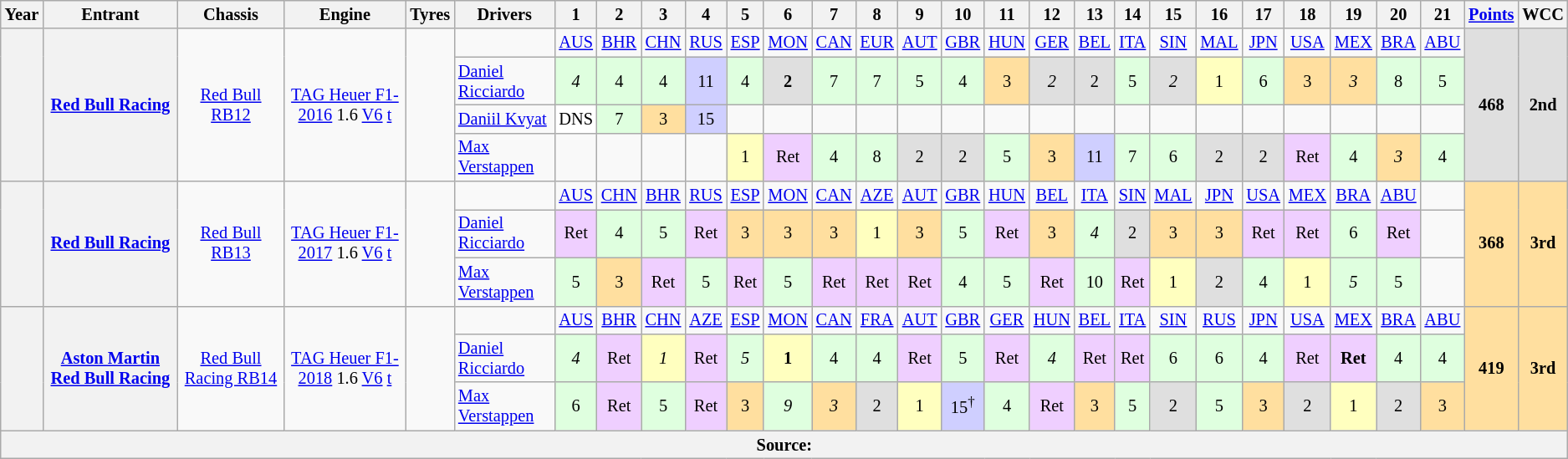<table class="wikitable" style="text-align:center; font-size:85%;">
<tr>
<th>Year</th>
<th>Entrant</th>
<th>Chassis</th>
<th>Engine</th>
<th>Tyres</th>
<th>Drivers</th>
<th>1</th>
<th>2</th>
<th>3</th>
<th>4</th>
<th>5</th>
<th>6</th>
<th>7</th>
<th>8</th>
<th>9</th>
<th>10</th>
<th>11</th>
<th>12</th>
<th>13</th>
<th>14</th>
<th>15</th>
<th>16</th>
<th>17</th>
<th>18</th>
<th>19</th>
<th>20</th>
<th>21</th>
<th><a href='#'>Points</a></th>
<th>WCC</th>
</tr>
<tr>
<th rowspan="4"></th>
<th rowspan="4"><a href='#'>Red Bull Racing</a></th>
<td rowspan="4"><a href='#'>Red Bull RB12</a></td>
<td rowspan="4"><a href='#'>TAG Heuer F1-2016</a> 1.6 <a href='#'>V6</a> <a href='#'>t</a></td>
<td rowspan="4"></td>
<td></td>
<td><a href='#'>AUS</a></td>
<td><a href='#'>BHR</a></td>
<td><a href='#'>CHN</a></td>
<td><a href='#'>RUS</a></td>
<td><a href='#'>ESP</a></td>
<td><a href='#'>MON</a></td>
<td><a href='#'>CAN</a></td>
<td><a href='#'>EUR</a></td>
<td><a href='#'>AUT</a></td>
<td><a href='#'>GBR</a></td>
<td><a href='#'>HUN</a></td>
<td><a href='#'>GER</a></td>
<td><a href='#'>BEL</a></td>
<td><a href='#'>ITA</a></td>
<td><a href='#'>SIN</a></td>
<td><a href='#'>MAL</a></td>
<td><a href='#'>JPN</a></td>
<td><a href='#'>USA</a></td>
<td><a href='#'>MEX</a></td>
<td><a href='#'>BRA</a></td>
<td><a href='#'>ABU</a></td>
<td style="background:#dfdfdf;" rowspan="4"><strong>468</strong></td>
<td style="background:#dfdfdf;" rowspan="4"><strong>2nd</strong></td>
</tr>
<tr>
<td align="left"> <a href='#'>Daniel Ricciardo</a></td>
<td style="background:#dfffdf;"><em>4</em></td>
<td style="background:#dfffdf;">4</td>
<td style="background:#dfffdf;">4</td>
<td style="background:#cfcfff;">11</td>
<td style="background:#dfffdf;">4</td>
<td style="background:#dfdfdf;"><strong>2</strong></td>
<td style="background:#dfffdf;">7</td>
<td style="background:#dfffdf;">7</td>
<td style="background:#dfffdf;">5</td>
<td style="background:#dfffdf;">4</td>
<td style="background:#ffdf9f;">3</td>
<td style="background:#dfdfdf;"><em>2</em></td>
<td style="background:#dfdfdf;">2</td>
<td style="background:#dfffdf;">5</td>
<td style="background:#dfdfdf;"><em>2</em></td>
<td style="background:#ffffbf;">1</td>
<td style="background:#dfffdf;">6</td>
<td style="background:#ffdf9f;">3</td>
<td style="background:#ffdf9f;"><em>3</em></td>
<td style="background:#dfffdf;">8</td>
<td style="background:#dfffdf;">5</td>
</tr>
<tr>
<td align="left"> <a href='#'>Daniil Kvyat</a></td>
<td style="background:#ffffff;">DNS</td>
<td style="background:#dfffdf;">7</td>
<td style="background:#ffdf9f;">3</td>
<td style="background:#cfcfff;">15</td>
<td></td>
<td></td>
<td></td>
<td></td>
<td></td>
<td></td>
<td></td>
<td></td>
<td></td>
<td></td>
<td></td>
<td></td>
<td></td>
<td></td>
<td></td>
<td></td>
<td></td>
</tr>
<tr>
<td align="left"> <a href='#'>Max Verstappen</a></td>
<td></td>
<td></td>
<td></td>
<td></td>
<td style="background:#ffffbf;">1</td>
<td style="background:#efcfff;">Ret</td>
<td style="background:#dfffdf;">4</td>
<td style="background:#dfffdf;">8</td>
<td style="background:#dfdfdf;">2</td>
<td style="background:#dfdfdf;">2</td>
<td style="background:#dfffdf;">5</td>
<td style="background:#ffdf9f;">3</td>
<td style="background:#cfcfff;">11</td>
<td style="background:#dfffdf;">7</td>
<td style="background:#dfffdf;">6</td>
<td style="background:#dfdfdf;">2</td>
<td style="background:#dfdfdf;">2</td>
<td style="background:#efcfff;">Ret</td>
<td style="background:#dfffdf;">4</td>
<td style="background:#ffdf9f;"><em>3</em></td>
<td style="background:#dfffdf;">4</td>
</tr>
<tr>
<th rowspan="3"></th>
<th rowspan="3"><a href='#'>Red Bull Racing</a></th>
<td rowspan="3"><a href='#'>Red Bull RB13</a></td>
<td rowspan="3"><a href='#'>TAG Heuer F1-2017</a> 1.6 <a href='#'>V6</a> <a href='#'>t</a></td>
<td rowspan="3"></td>
<td></td>
<td><a href='#'>AUS</a></td>
<td><a href='#'>CHN</a></td>
<td><a href='#'>BHR</a></td>
<td><a href='#'>RUS</a></td>
<td><a href='#'>ESP</a></td>
<td><a href='#'>MON</a></td>
<td><a href='#'>CAN</a></td>
<td><a href='#'>AZE</a></td>
<td><a href='#'>AUT</a></td>
<td><a href='#'>GBR</a></td>
<td><a href='#'>HUN</a></td>
<td><a href='#'>BEL</a></td>
<td><a href='#'>ITA</a></td>
<td><a href='#'>SIN</a></td>
<td><a href='#'>MAL</a></td>
<td><a href='#'>JPN</a></td>
<td><a href='#'>USA</a></td>
<td><a href='#'>MEX</a></td>
<td><a href='#'>BRA</a></td>
<td><a href='#'>ABU</a></td>
<td></td>
<th style="background:#ffdf9f;" rowspan="3">368</th>
<th style="background:#ffdf9f;" rowspan="3">3rd</th>
</tr>
<tr>
<td align="left"> <a href='#'>Daniel Ricciardo</a></td>
<td style="background:#efcfff">Ret</td>
<td style="background:#dfffdf">4</td>
<td style="background:#dfffdf">5</td>
<td style="background:#efcfff">Ret</td>
<td style="background:#ffdf9f">3</td>
<td style="background:#ffdf9f">3</td>
<td style="background:#ffdf9f">3</td>
<td style="background:#ffffbf">1</td>
<td style="background:#ffdf9f">3</td>
<td style="background:#dfffdf">5</td>
<td style="background:#efcfff">Ret</td>
<td style="background:#ffdf9f">3</td>
<td style="background:#dfffdf"><em>4</em></td>
<td style="background:#dfdfdf">2</td>
<td style="background:#ffdf9f">3</td>
<td style="background:#ffdf9f">3</td>
<td style="background:#efcfff">Ret</td>
<td style="background:#efcfff">Ret</td>
<td style="background:#dfffdf">6</td>
<td style="background:#efcfff">Ret</td>
<td></td>
</tr>
<tr>
<td align="left"> <a href='#'>Max Verstappen</a></td>
<td style="background:#dfffdf">5</td>
<td style="background:#ffdf9f">3</td>
<td style="background:#efcfff">Ret</td>
<td style="background:#dfffdf">5</td>
<td style="background:#efcfff">Ret</td>
<td style="background:#dfffdf">5</td>
<td style="background:#efcfff">Ret</td>
<td style="background:#efcfff">Ret</td>
<td style="background:#efcfff">Ret</td>
<td style="background:#dfffdf">4</td>
<td style="background:#dfffdf">5</td>
<td style="background:#efcfff">Ret</td>
<td style="background:#dfffdf">10</td>
<td style="background:#efcfff">Ret</td>
<td style="background:#ffffbf">1</td>
<td style="background:#dfdfdf">2</td>
<td style="background:#dfffdf">4</td>
<td style="background:#ffffbf">1</td>
<td style="background:#dfffdf"><em>5</em></td>
<td style="background:#dfffdf">5</td>
<td></td>
</tr>
<tr>
<th rowspan="3"></th>
<th rowspan="3"><a href='#'>Aston Martin Red Bull Racing</a></th>
<td rowspan="3"><a href='#'>Red Bull Racing RB14</a></td>
<td rowspan="3"><a href='#'>TAG Heuer F1-2018</a> 1.6 <a href='#'>V6</a> <a href='#'>t</a></td>
<td rowspan="3"></td>
<td></td>
<td><a href='#'>AUS</a></td>
<td><a href='#'>BHR</a></td>
<td><a href='#'>CHN</a></td>
<td><a href='#'>AZE</a></td>
<td><a href='#'>ESP</a></td>
<td><a href='#'>MON</a></td>
<td><a href='#'>CAN</a></td>
<td><a href='#'>FRA</a></td>
<td><a href='#'>AUT</a></td>
<td><a href='#'>GBR</a></td>
<td><a href='#'>GER</a></td>
<td><a href='#'>HUN</a></td>
<td><a href='#'>BEL</a></td>
<td><a href='#'>ITA</a></td>
<td><a href='#'>SIN</a></td>
<td><a href='#'>RUS</a></td>
<td><a href='#'>JPN</a></td>
<td><a href='#'>USA</a></td>
<td><a href='#'>MEX</a></td>
<td><a href='#'>BRA</a></td>
<td><a href='#'>ABU</a></td>
<th style="background:#ffdf9f;" rowspan="3">419</th>
<th style="background:#ffdf9f;" rowspan="3">3rd</th>
</tr>
<tr>
<td align="left"> <a href='#'>Daniel Ricciardo</a></td>
<td style="background:#dfffdf"><em>4</em></td>
<td style="background:#efcfff">Ret</td>
<td style="background:#ffffbf"><em>1</em></td>
<td style="background:#efcfff">Ret</td>
<td style="background:#dfffdf"><em>5</em></td>
<td style="background:#ffffbf"><strong>1</strong></td>
<td style="background:#dfffdf">4</td>
<td style="background:#dfffdf">4</td>
<td style="background:#efcfff">Ret</td>
<td style="background:#dfffdf">5</td>
<td style="background:#efcfff">Ret</td>
<td style="background:#dfffdf"><em>4</em></td>
<td style="background:#efcfff">Ret</td>
<td style="background:#efcfff">Ret</td>
<td style="background:#dfffdf">6</td>
<td style="background:#dfffdf">6</td>
<td style="background:#dfffdf">4</td>
<td style="background:#efcfff">Ret</td>
<td style="background:#efcfff"><strong>Ret</strong></td>
<td style="background:#dfffdf">4</td>
<td style="background:#dfffdf">4</td>
</tr>
<tr>
<td align="left"> <a href='#'>Max Verstappen</a></td>
<td style="background:#dfffdf">6</td>
<td style="background:#efcfff">Ret</td>
<td style="background:#dfffdf">5</td>
<td style="background:#efcfff">Ret</td>
<td style="background:#ffdf9f">3</td>
<td style="background:#dfffdf"><em>9</em></td>
<td style="background:#ffdf9f"><em>3</em></td>
<td style="background:#dfdfdf">2</td>
<td style="background:#ffffbf">1</td>
<td style="background:#cfcfff">15<sup>†</sup></td>
<td style="background:#dfffdf">4</td>
<td style="background:#efcfff">Ret</td>
<td style="background:#ffdf9f">3</td>
<td style="background:#dfffdf">5</td>
<td style="background:#dfdfdf">2</td>
<td style="background:#dfffdf">5</td>
<td style="background:#ffdf9f">3</td>
<td style="background:#dfdfdf">2</td>
<td style="background:#ffffbf">1</td>
<td style="background:#dfdfdf">2</td>
<td style="background:#ffdf9f">3</td>
</tr>
<tr>
<th colspan="29">Source:</th>
</tr>
</table>
